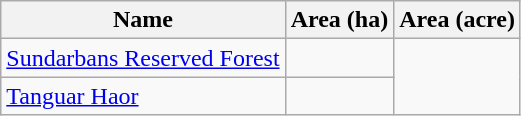<table class="wikitable sortable">
<tr>
<th scope="col" align=left>Name</th>
<th scope="col">Area (ha)</th>
<th scope="col">Area (acre)</th>
</tr>
<tr ---->
<td><a href='#'>Sundarbans Reserved Forest</a></td>
<td></td>
</tr>
<tr ---->
<td><a href='#'>Tanguar Haor</a></td>
<td></td>
</tr>
</table>
